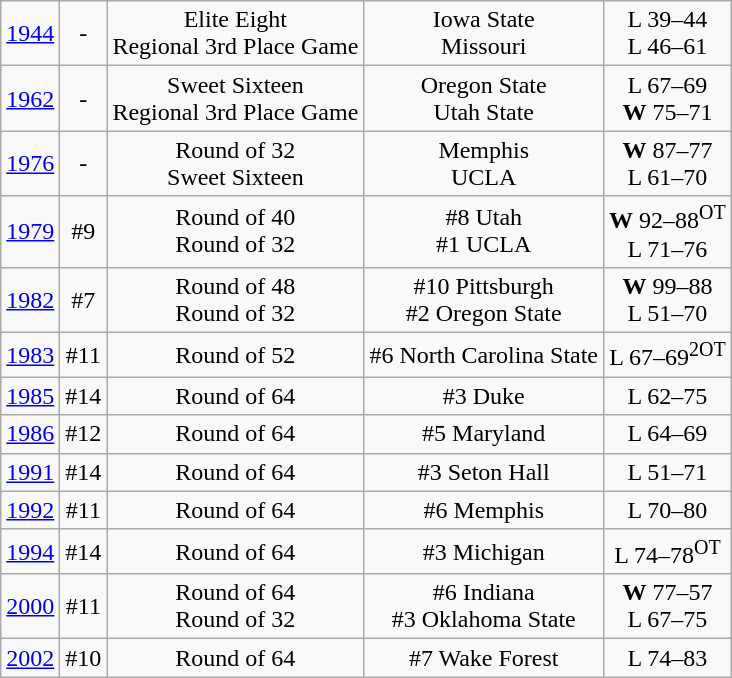<table class="wikitable">
<tr align="center">
<td><a href='#'>1944</a></td>
<td>-</td>
<td>Elite Eight<br>Regional 3rd Place Game</td>
<td>Iowa State<br>Missouri</td>
<td>L 39–44<br>L 46–61</td>
</tr>
<tr align="center">
<td><a href='#'>1962</a></td>
<td>-</td>
<td>Sweet Sixteen<br>Regional 3rd Place Game</td>
<td>Oregon State<br>Utah State</td>
<td>L 67–69<br><strong>W</strong> 75–71</td>
</tr>
<tr align="center">
<td><a href='#'>1976</a></td>
<td>-</td>
<td>Round of 32<br>Sweet Sixteen</td>
<td>Memphis<br>UCLA</td>
<td><strong>W</strong> 87–77<br>L 61–70</td>
</tr>
<tr align="center">
<td><a href='#'>1979</a></td>
<td>#9</td>
<td>Round of 40<br>Round of 32</td>
<td>#8 Utah<br>#1 UCLA</td>
<td><strong>W</strong> 92–88<sup>OT</sup><br>L 71–76</td>
</tr>
<tr align="center">
<td><a href='#'>1982</a></td>
<td>#7</td>
<td>Round of 48<br>Round of 32</td>
<td>#10 Pittsburgh<br>#2 Oregon State</td>
<td><strong>W</strong> 99–88<br>L 51–70</td>
</tr>
<tr align="center">
<td><a href='#'>1983</a></td>
<td>#11</td>
<td>Round of 52</td>
<td>#6 North Carolina State</td>
<td>L 67–69<sup>2OT</sup></td>
</tr>
<tr align="center">
<td><a href='#'>1985</a></td>
<td>#14</td>
<td>Round of 64</td>
<td>#3 Duke</td>
<td>L 62–75</td>
</tr>
<tr align="center">
<td><a href='#'>1986</a></td>
<td>#12</td>
<td>Round of 64</td>
<td>#5 Maryland</td>
<td>L 64–69</td>
</tr>
<tr align="center">
<td><a href='#'>1991</a></td>
<td>#14</td>
<td>Round of 64</td>
<td>#3 Seton Hall</td>
<td>L 51–71</td>
</tr>
<tr align="center">
<td><a href='#'>1992</a></td>
<td>#11</td>
<td>Round of 64</td>
<td>#6 Memphis</td>
<td>L 70–80</td>
</tr>
<tr align="center">
<td><a href='#'>1994</a></td>
<td>#14</td>
<td>Round of 64</td>
<td>#3 Michigan</td>
<td>L 74–78<sup>OT</sup></td>
</tr>
<tr align="center">
<td><a href='#'>2000</a></td>
<td>#11</td>
<td>Round of 64<br>Round of 32</td>
<td>#6 Indiana<br>#3 Oklahoma State</td>
<td><strong>W</strong> 77–57<br>L 67–75</td>
</tr>
<tr align="center">
<td><a href='#'>2002</a></td>
<td>#10</td>
<td>Round of 64</td>
<td>#7 Wake Forest</td>
<td>L 74–83</td>
</tr>
</table>
